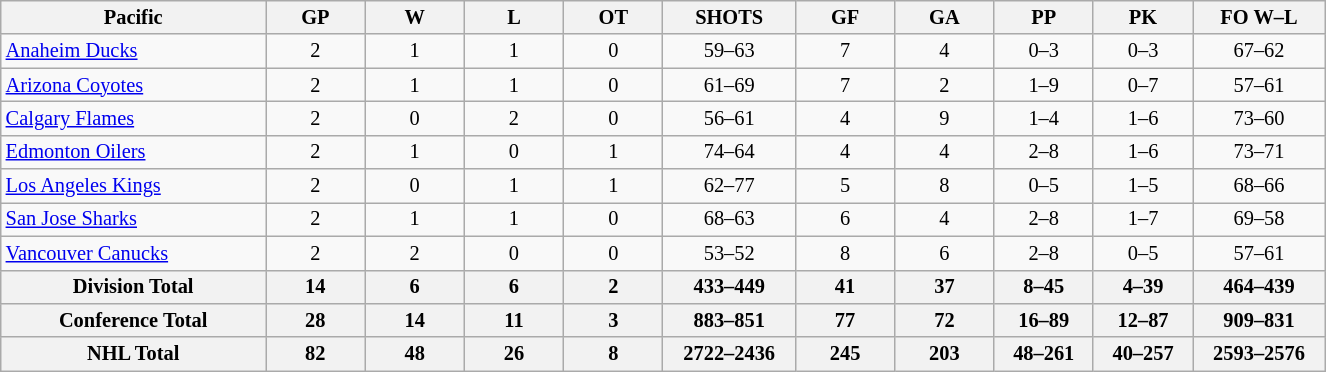<table class="wikitable" style="text-align:center; width:65em; font-size:85%;">
<tr>
<th width="20%">Pacific</th>
<th width="7.5%">GP</th>
<th width="7.5%">W</th>
<th width="7.5%">L</th>
<th width="7.5%">OT</th>
<th width="10%">SHOTS</th>
<th width="7.5%">GF</th>
<th width="7.5%">GA</th>
<th width="7.5%">PP</th>
<th width="7.5%">PK</th>
<th width="10%">FO W–L</th>
</tr>
<tr>
<td align=left><a href='#'>Anaheim Ducks</a></td>
<td>2</td>
<td>1</td>
<td>1</td>
<td>0</td>
<td>59–63</td>
<td>7</td>
<td>4</td>
<td>0–3</td>
<td>0–3</td>
<td>67–62</td>
</tr>
<tr>
<td align=left><a href='#'>Arizona Coyotes</a></td>
<td>2</td>
<td>1</td>
<td>1</td>
<td>0</td>
<td>61–69</td>
<td>7</td>
<td>2</td>
<td>1–9</td>
<td>0–7</td>
<td>57–61</td>
</tr>
<tr>
<td align=left><a href='#'>Calgary Flames</a></td>
<td>2</td>
<td>0</td>
<td>2</td>
<td>0</td>
<td>56–61</td>
<td>4</td>
<td>9</td>
<td>1–4</td>
<td>1–6</td>
<td>73–60</td>
</tr>
<tr>
<td align=left><a href='#'>Edmonton Oilers</a></td>
<td>2</td>
<td>1</td>
<td>0</td>
<td>1</td>
<td>74–64</td>
<td>4</td>
<td>4</td>
<td>2–8</td>
<td>1–6</td>
<td>73–71</td>
</tr>
<tr>
<td align=left><a href='#'>Los Angeles Kings</a></td>
<td>2</td>
<td>0</td>
<td>1</td>
<td>1</td>
<td>62–77</td>
<td>5</td>
<td>8</td>
<td>0–5</td>
<td>1–5</td>
<td>68–66</td>
</tr>
<tr>
<td align=left><a href='#'>San Jose Sharks</a></td>
<td>2</td>
<td>1</td>
<td>1</td>
<td>0</td>
<td>68–63</td>
<td>6</td>
<td>4</td>
<td>2–8</td>
<td>1–7</td>
<td>69–58</td>
</tr>
<tr>
<td align=left><a href='#'>Vancouver Canucks</a></td>
<td>2</td>
<td>2</td>
<td>0</td>
<td>0</td>
<td>53–52</td>
<td>8</td>
<td>6</td>
<td>2–8</td>
<td>0–5</td>
<td>57–61</td>
</tr>
<tr>
<th>Division Total</th>
<th>14</th>
<th>6</th>
<th>6</th>
<th>2</th>
<th>433–449</th>
<th>41</th>
<th>37</th>
<th>8–45</th>
<th>4–39</th>
<th>464–439</th>
</tr>
<tr>
<th>Conference Total</th>
<th>28</th>
<th>14</th>
<th>11</th>
<th>3</th>
<th>883–851</th>
<th>77</th>
<th>72</th>
<th>16–89</th>
<th>12–87</th>
<th>909–831</th>
</tr>
<tr>
<th>NHL Total</th>
<th>82</th>
<th>48</th>
<th>26</th>
<th>8</th>
<th>2722–2436</th>
<th>245</th>
<th>203</th>
<th>48–261</th>
<th>40–257</th>
<th>2593–2576</th>
</tr>
</table>
